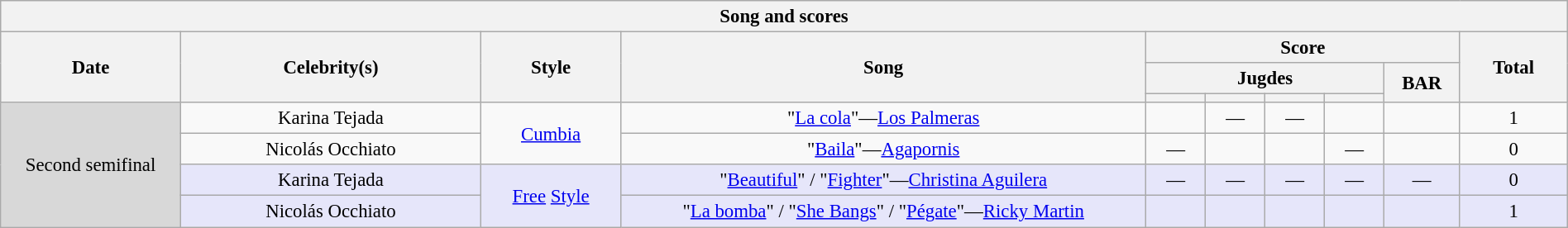<table class="wikitable collapsible collapsed" style="font-size:95%; text-align: center; width: 100%;">
<tr>
<th colspan="11" style="with: 100%;" align=center>Song and scores</th>
</tr>
<tr>
<th rowspan="3" width="105">Date</th>
<th rowspan="3" width="180">Celebrity(s)</th>
<th rowspan="3" width="80">Style</th>
<th rowspan="3" width="320">Song</th>
<th colspan="5">Score</th>
<th rowspan="3" width="60">Total</th>
</tr>
<tr>
<th colspan="4">Jugdes</th>
<th rowspan="2" width=40>BAR<br></th>
</tr>
<tr>
<th width=30></th>
<th width=30></th>
<th width=30></th>
<th width=30></th>
</tr>
<tr>
<td rowspan="4" style=" background:#d8d8d8">Second semifinal<br></td>
<td>Karina Tejada</td>
<td rowspan="2"><a href='#'>Cumbia</a></td>
<td>"<a href='#'>La cola</a>"—<a href='#'>Los Palmeras</a></td>
<td></td>
<td>—</td>
<td>—</td>
<td></td>
<td> </td>
<td>1</td>
</tr>
<tr>
<td>Nicolás Occhiato</td>
<td>"<a href='#'>Baila</a>"—<a href='#'>Agapornis</a></td>
<td>—</td>
<td></td>
<td></td>
<td>—</td>
<td> </td>
<td>0</td>
</tr>
<tr style="background:lavender;">
<td>Karina Tejada</td>
<td rowspan="2"><a href='#'>Free</a> <a href='#'>Style</a></td>
<td>"<a href='#'>Beautiful</a>" / "<a href='#'>Fighter</a>"—<a href='#'>Christina Aguilera</a></td>
<td>—</td>
<td>—</td>
<td>—</td>
<td>—</td>
<td>—</td>
<td>0</td>
</tr>
<tr style="background:lavender;">
<td>Nicolás Occhiato</td>
<td>"<a href='#'>La bomba</a>" / "<a href='#'>She Bangs</a>" / "<a href='#'>Pégate</a>"—<a href='#'>Ricky Martin</a></td>
<td></td>
<td></td>
<td></td>
<td></td>
<td> </td>
<td>1</td>
</tr>
</table>
